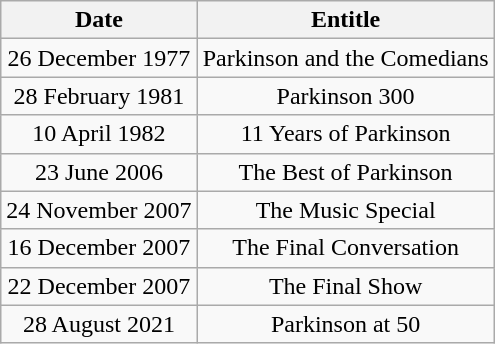<table class="wikitable" style="text-align:center;">
<tr>
<th>Date</th>
<th>Entitle</th>
</tr>
<tr>
<td>26 December 1977</td>
<td>Parkinson and the Comedians</td>
</tr>
<tr>
<td>28 February 1981</td>
<td>Parkinson 300</td>
</tr>
<tr>
<td>10 April 1982</td>
<td>11 Years of Parkinson</td>
</tr>
<tr>
<td>23 June 2006</td>
<td>The Best of Parkinson</td>
</tr>
<tr>
<td>24 November 2007</td>
<td>The Music Special</td>
</tr>
<tr>
<td>16 December 2007</td>
<td>The Final Conversation</td>
</tr>
<tr>
<td>22 December 2007</td>
<td>The Final Show</td>
</tr>
<tr>
<td>28 August 2021</td>
<td>Parkinson at 50</td>
</tr>
</table>
